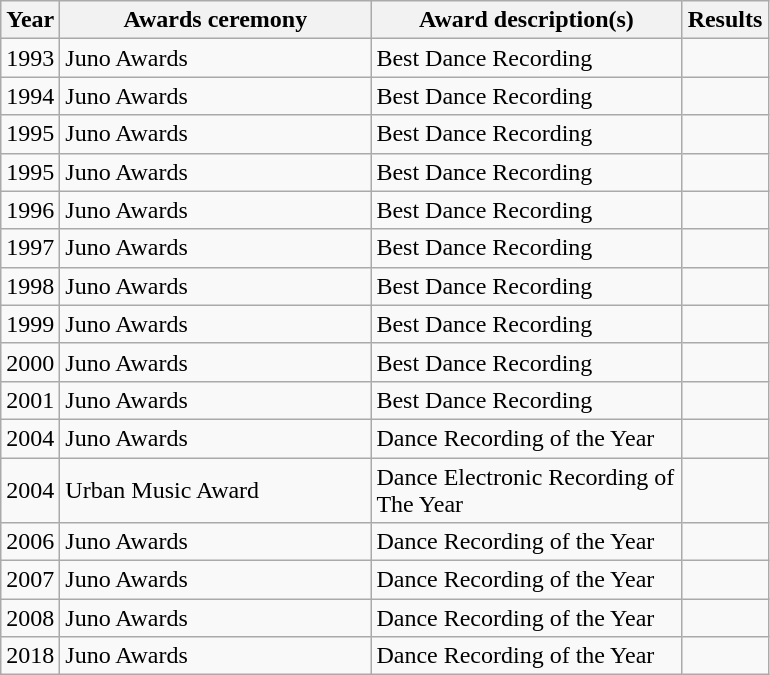<table class="wikitable">
<tr>
<th>Year</th>
<th width="200">Awards ceremony</th>
<th width="200">Award description(s)</th>
<th width="50">Results</th>
</tr>
<tr>
<td>1993</td>
<td>Juno Awards</td>
<td>Best Dance Recording</td>
<td></td>
</tr>
<tr>
<td>1994</td>
<td>Juno Awards</td>
<td>Best Dance Recording</td>
<td></td>
</tr>
<tr>
<td>1995</td>
<td>Juno Awards</td>
<td>Best Dance Recording</td>
<td></td>
</tr>
<tr>
<td>1995</td>
<td>Juno Awards</td>
<td>Best Dance Recording</td>
<td></td>
</tr>
<tr>
<td>1996</td>
<td>Juno Awards</td>
<td>Best Dance Recording</td>
<td></td>
</tr>
<tr>
<td>1997</td>
<td>Juno Awards</td>
<td>Best Dance Recording</td>
<td></td>
</tr>
<tr>
<td>1998</td>
<td>Juno Awards</td>
<td>Best Dance Recording</td>
<td></td>
</tr>
<tr>
<td>1999</td>
<td>Juno Awards</td>
<td>Best Dance Recording</td>
<td></td>
</tr>
<tr>
<td>2000</td>
<td>Juno Awards</td>
<td>Best Dance Recording</td>
<td></td>
</tr>
<tr>
<td>2001</td>
<td>Juno Awards</td>
<td>Best Dance Recording</td>
<td></td>
</tr>
<tr>
<td>2004</td>
<td>Juno Awards</td>
<td>Dance Recording of the Year</td>
<td></td>
</tr>
<tr>
<td>2004</td>
<td>Urban Music Award</td>
<td>Dance Electronic Recording of The Year</td>
<td></td>
</tr>
<tr>
<td>2006</td>
<td>Juno Awards</td>
<td>Dance Recording of the Year</td>
<td></td>
</tr>
<tr>
<td>2007</td>
<td>Juno Awards</td>
<td>Dance Recording of the Year</td>
<td></td>
</tr>
<tr>
<td>2008</td>
<td>Juno Awards</td>
<td>Dance Recording of the Year</td>
<td></td>
</tr>
<tr>
<td>2018</td>
<td>Juno Awards</td>
<td>Dance Recording of the Year</td>
<td></td>
</tr>
</table>
